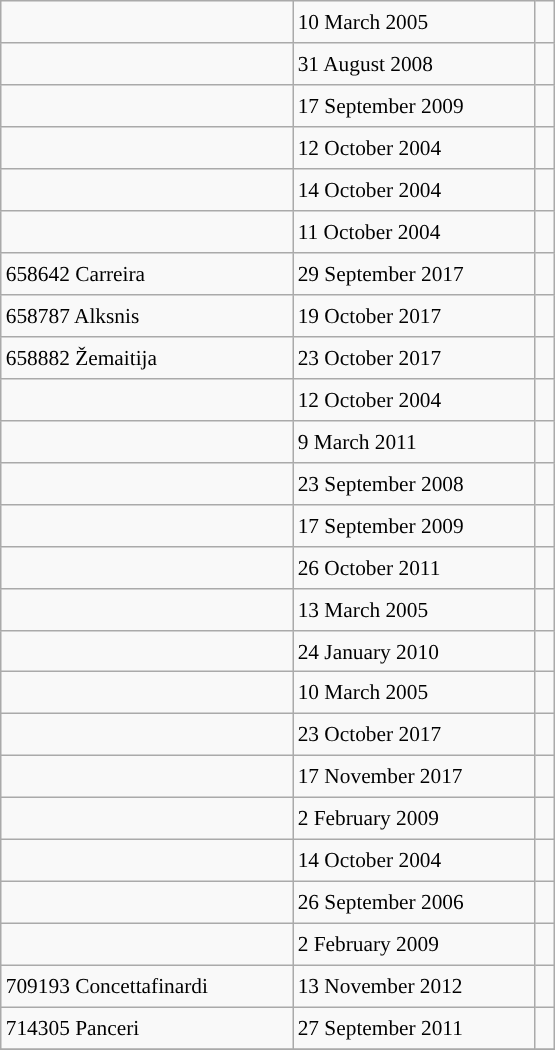<table class="wikitable" style="font-size: 89%; float: left; width: 26em; margin-right: 1em; height: 700px;">
<tr>
<td></td>
<td>10 March 2005</td>
<td> </td>
</tr>
<tr>
<td></td>
<td>31 August 2008</td>
<td> </td>
</tr>
<tr>
<td></td>
<td>17 September 2009</td>
<td> </td>
</tr>
<tr>
<td></td>
<td>12 October 2004</td>
<td> </td>
</tr>
<tr>
<td></td>
<td>14 October 2004</td>
<td> </td>
</tr>
<tr>
<td></td>
<td>11 October 2004</td>
<td> </td>
</tr>
<tr>
<td>658642 Carreira</td>
<td>29 September 2017</td>
<td> </td>
</tr>
<tr>
<td>658787 Alksnis</td>
<td>19 October 2017</td>
<td> </td>
</tr>
<tr>
<td>658882 Žemaitija</td>
<td>23 October 2017</td>
<td> </td>
</tr>
<tr>
<td></td>
<td>12 October 2004</td>
<td> </td>
</tr>
<tr>
<td></td>
<td>9 March 2011</td>
<td></td>
</tr>
<tr>
<td></td>
<td>23 September 2008</td>
<td></td>
</tr>
<tr>
<td></td>
<td>17 September 2009</td>
<td> </td>
</tr>
<tr>
<td></td>
<td>26 October 2011</td>
<td> </td>
</tr>
<tr>
<td></td>
<td>13 March 2005</td>
<td> </td>
</tr>
<tr>
<td></td>
<td>24 January 2010</td>
<td> </td>
</tr>
<tr>
<td></td>
<td>10 March 2005</td>
<td> </td>
</tr>
<tr>
<td></td>
<td>23 October 2017</td>
<td> </td>
</tr>
<tr>
<td></td>
<td>17 November 2017</td>
<td> </td>
</tr>
<tr>
<td></td>
<td>2 February 2009</td>
<td> </td>
</tr>
<tr>
<td></td>
<td>14 October 2004</td>
<td> </td>
</tr>
<tr>
<td></td>
<td>26 September 2006</td>
<td> </td>
</tr>
<tr>
<td></td>
<td>2 February 2009</td>
<td> </td>
</tr>
<tr>
<td>709193 Concettafinardi</td>
<td>13 November 2012</td>
<td> </td>
</tr>
<tr>
<td>714305 Panceri</td>
<td>27 September 2011</td>
<td> </td>
</tr>
<tr>
</tr>
</table>
